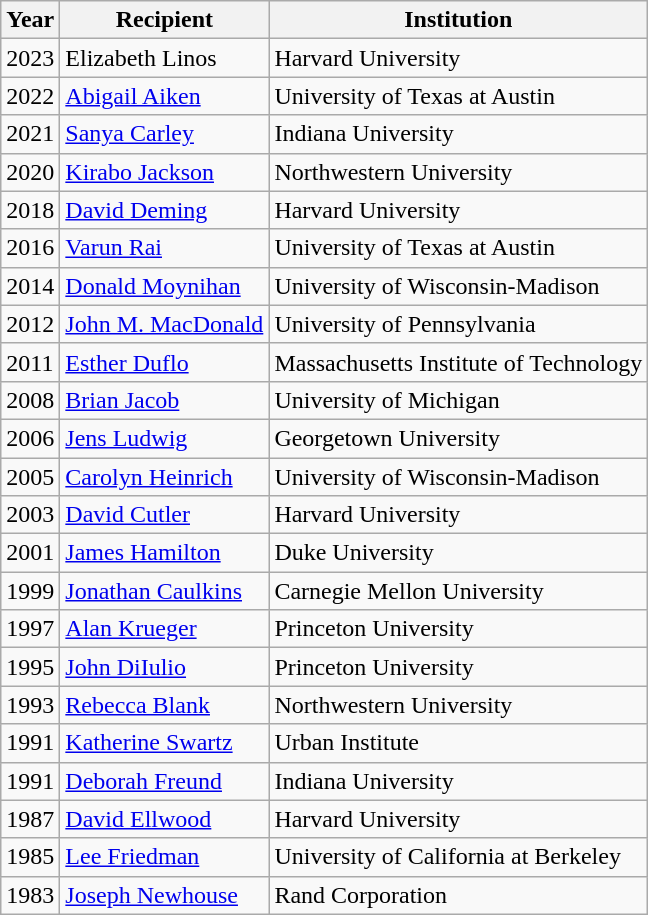<table class="wikitable">
<tr>
<th>Year</th>
<th>Recipient</th>
<th>Institution</th>
</tr>
<tr>
<td>2023</td>
<td>Elizabeth Linos</td>
<td>Harvard University</td>
</tr>
<tr>
<td>2022</td>
<td><a href='#'>Abigail Aiken</a></td>
<td>University of Texas at Austin</td>
</tr>
<tr>
<td>2021</td>
<td><a href='#'>Sanya Carley</a></td>
<td>Indiana University</td>
</tr>
<tr>
<td>2020</td>
<td><a href='#'>Kirabo Jackson</a></td>
<td>Northwestern University</td>
</tr>
<tr>
<td>2018</td>
<td><a href='#'>David Deming</a></td>
<td>Harvard University</td>
</tr>
<tr>
<td>2016</td>
<td><a href='#'>Varun Rai</a></td>
<td>University of Texas at Austin</td>
</tr>
<tr>
<td>2014</td>
<td><a href='#'>Donald Moynihan</a></td>
<td>University of Wisconsin-Madison</td>
</tr>
<tr>
<td>2012</td>
<td><a href='#'>John M. MacDonald</a></td>
<td>University of Pennsylvania</td>
</tr>
<tr>
<td>2011</td>
<td><a href='#'>Esther Duflo</a></td>
<td>Massachusetts Institute of Technology</td>
</tr>
<tr>
<td>2008</td>
<td><a href='#'>Brian Jacob</a></td>
<td>University of Michigan</td>
</tr>
<tr>
<td>2006</td>
<td><a href='#'>Jens Ludwig</a></td>
<td>Georgetown University</td>
</tr>
<tr>
<td>2005</td>
<td><a href='#'>Carolyn Heinrich</a></td>
<td>University of Wisconsin-Madison</td>
</tr>
<tr>
<td>2003</td>
<td><a href='#'>David Cutler</a></td>
<td>Harvard University</td>
</tr>
<tr>
<td>2001</td>
<td><a href='#'>James Hamilton</a></td>
<td>Duke University</td>
</tr>
<tr>
<td>1999</td>
<td><a href='#'>Jonathan Caulkins</a></td>
<td>Carnegie Mellon University</td>
</tr>
<tr>
<td>1997</td>
<td><a href='#'>Alan Krueger</a></td>
<td>Princeton University</td>
</tr>
<tr>
<td>1995</td>
<td><a href='#'>John DiIulio</a></td>
<td>Princeton University</td>
</tr>
<tr>
<td>1993</td>
<td><a href='#'>Rebecca Blank</a></td>
<td>Northwestern University</td>
</tr>
<tr>
<td>1991</td>
<td><a href='#'>Katherine Swartz</a></td>
<td>Urban Institute</td>
</tr>
<tr>
<td>1991</td>
<td><a href='#'>Deborah Freund</a></td>
<td>Indiana University</td>
</tr>
<tr>
<td>1987</td>
<td><a href='#'>David Ellwood</a></td>
<td>Harvard University</td>
</tr>
<tr>
<td>1985</td>
<td><a href='#'>Lee Friedman</a></td>
<td>University of California at Berkeley</td>
</tr>
<tr>
<td>1983</td>
<td><a href='#'>Joseph Newhouse</a></td>
<td>Rand Corporation</td>
</tr>
</table>
